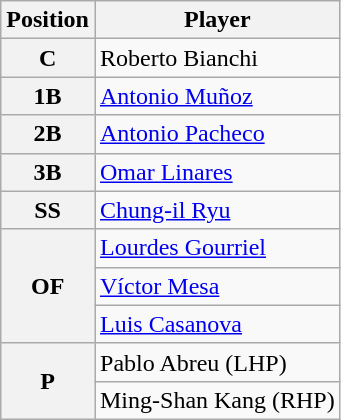<table class=wikitable>
<tr>
<th>Position</th>
<th>Player</th>
</tr>
<tr>
<th>C</th>
<td> Roberto Bianchi</td>
</tr>
<tr>
<th>1B</th>
<td> <a href='#'>Antonio Muñoz</a></td>
</tr>
<tr>
<th>2B</th>
<td> <a href='#'>Antonio Pacheco</a></td>
</tr>
<tr>
<th>3B</th>
<td> <a href='#'>Omar Linares</a></td>
</tr>
<tr>
<th>SS</th>
<td> <a href='#'>Chung-il Ryu</a></td>
</tr>
<tr>
<th rowspan=3>OF</th>
<td> <a href='#'>Lourdes Gourriel</a></td>
</tr>
<tr>
<td> <a href='#'>Víctor Mesa</a></td>
</tr>
<tr>
<td> <a href='#'>Luis Casanova</a></td>
</tr>
<tr>
<th rowspan=2>P</th>
<td> Pablo Abreu (LHP)</td>
</tr>
<tr>
<td> Ming-Shan Kang (RHP)</td>
</tr>
</table>
